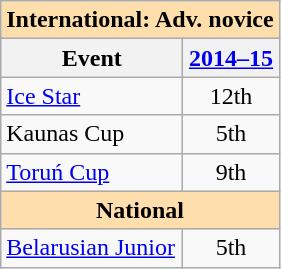<table class="wikitable" style="text-align:center">
<tr>
<th style="background-color: #ffdead; " colspan=3 align=center>International: Adv. novice</th>
</tr>
<tr>
<th>Event</th>
<th><a href='#'>2014–15</a></th>
</tr>
<tr>
<td align=left><a href='#'>Ice Star</a></td>
<td>12th</td>
</tr>
<tr>
<td align=left>Kaunas Cup</td>
<td>5th</td>
</tr>
<tr>
<td align=left><a href='#'>Toruń Cup</a></td>
<td>9th</td>
</tr>
<tr>
<th style="background-color: #ffdead; " colspan=3 align=center>National</th>
</tr>
<tr>
<td align=left><a href='#'>Belarusian Junior</a></td>
<td>5th</td>
</tr>
</table>
